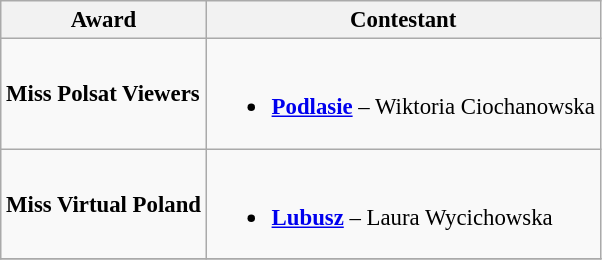<table class="wikitable unsortable" style="font-size:95%;">
<tr>
<th>Award</th>
<th>Contestant</th>
</tr>
<tr>
<td><strong>Miss Polsat Viewers</strong></td>
<td><br><ul><li> <strong><a href='#'>Podlasie</a></strong> – Wiktoria Ciochanowska</li></ul></td>
</tr>
<tr>
<td><strong>Miss Virtual Poland</strong></td>
<td><br><ul><li> <strong><a href='#'>Lubusz</a></strong> – Laura Wycichowska</li></ul></td>
</tr>
<tr>
</tr>
</table>
